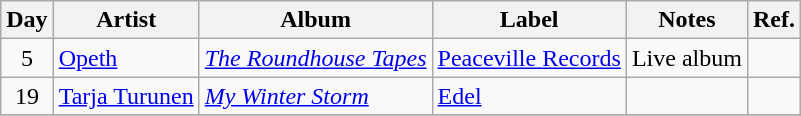<table class="wikitable">
<tr>
<th>Day</th>
<th>Artist</th>
<th>Album</th>
<th>Label</th>
<th>Notes</th>
<th>Ref.</th>
</tr>
<tr>
<td rowspan="1" style="text-align:center;">5</td>
<td><a href='#'>Opeth</a></td>
<td><em><a href='#'>The Roundhouse Tapes</a></em></td>
<td><a href='#'>Peaceville Records</a></td>
<td>Live album</td>
<td></td>
</tr>
<tr>
<td rowspan="1" style="text-align:center;">19</td>
<td><a href='#'>Tarja Turunen</a></td>
<td><em><a href='#'>My Winter Storm</a></em></td>
<td><a href='#'>Edel</a></td>
<td></td>
<td></td>
</tr>
<tr>
</tr>
</table>
